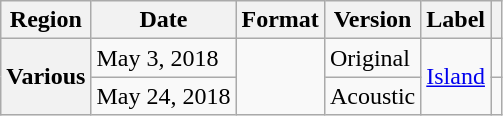<table class="wikitable plainrowheaders">
<tr>
<th scope="col">Region</th>
<th scope="col">Date</th>
<th scope="col">Format</th>
<th scope="col">Version</th>
<th scope="col">Label</th>
<th scope="col"></th>
</tr>
<tr>
<th scope="row" rowspan="3">Various</th>
<td>May 3, 2018</td>
<td rowspan="2"></td>
<td>Original</td>
<td rowspan="2"><a href='#'>Island</a></td>
<td></td>
</tr>
<tr>
<td>May 24, 2018</td>
<td>Acoustic</td>
<td></td>
</tr>
</table>
